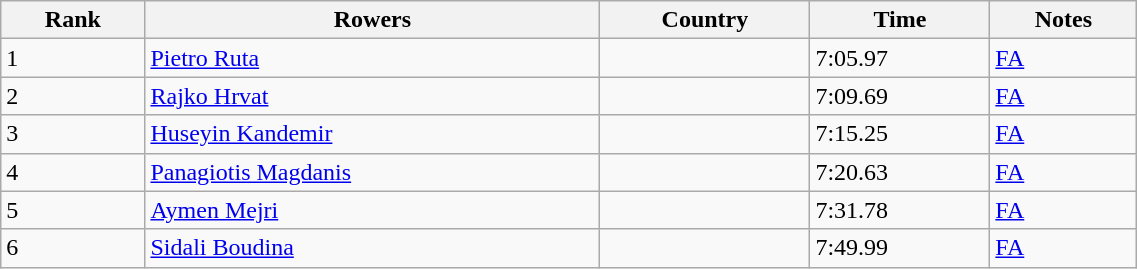<table class="wikitable" width=60%>
<tr>
<th>Rank</th>
<th>Rowers</th>
<th>Country</th>
<th>Time</th>
<th>Notes</th>
</tr>
<tr>
<td>1</td>
<td><a href='#'>Pietro Ruta</a></td>
<td></td>
<td>7:05.97</td>
<td><a href='#'>FA</a></td>
</tr>
<tr>
<td>2</td>
<td><a href='#'>Rajko Hrvat</a></td>
<td></td>
<td>7:09.69</td>
<td><a href='#'>FA</a></td>
</tr>
<tr>
<td>3</td>
<td><a href='#'>Huseyin Kandemir</a></td>
<td></td>
<td>7:15.25</td>
<td><a href='#'>FA</a></td>
</tr>
<tr>
<td>4</td>
<td><a href='#'>Panagiotis Magdanis</a></td>
<td></td>
<td>7:20.63</td>
<td><a href='#'>FA</a></td>
</tr>
<tr>
<td>5</td>
<td><a href='#'>Aymen Mejri</a></td>
<td></td>
<td>7:31.78</td>
<td><a href='#'>FA</a></td>
</tr>
<tr>
<td>6</td>
<td><a href='#'>Sidali Boudina</a></td>
<td></td>
<td>7:49.99</td>
<td><a href='#'>FA</a></td>
</tr>
</table>
